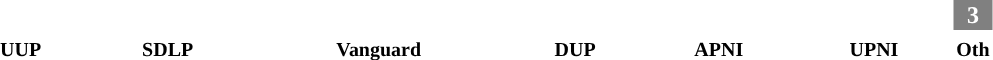<table style="width:55%; text-align:center;">
<tr style="color:white;">
<td style="background:"><strong>19</strong></td>
<td style="background:"><strong>17</strong></td>
<td style="background:"><strong>14</strong></td>
<td style="background:"><strong>12</strong></td>
<td style="background:"><strong>8</strong></td>
<td style="background:"><strong>5</strong></td>
<td style="background:grey; width:3.9%;"><strong>3</strong></td>
</tr>
<tr>
<td><span><strong><small>UUP</small></strong></span></td>
<td><span><strong><small>SDLP</small></strong></span></td>
<td><span><strong><small>Vanguard</small></strong></span></td>
<td><span><strong><small>DUP</small></strong></span></td>
<td><span><strong><small>APNI</small></strong></span></td>
<td><span><strong><small>UPNI</small></strong></span></td>
<td><span><strong><small>Oth</small></strong></span></td>
</tr>
</table>
